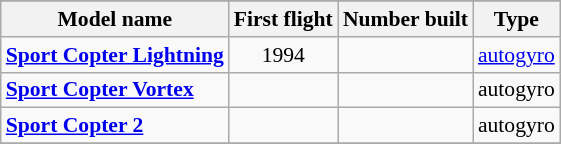<table class="wikitable" align=center style="font-size:90%;">
<tr>
</tr>
<tr style="background:#efefef;">
<th>Model name</th>
<th>First flight</th>
<th>Number built</th>
<th>Type</th>
</tr>
<tr>
<td align=left><strong><a href='#'>Sport Copter Lightning</a></strong></td>
<td align=center>1994</td>
<td align=center></td>
<td align=left><a href='#'>autogyro</a></td>
</tr>
<tr>
<td align=left><strong><a href='#'>Sport Copter Vortex</a></strong></td>
<td align=center></td>
<td align=center></td>
<td align=left>autogyro</td>
</tr>
<tr>
<td align=left><strong><a href='#'>Sport Copter 2</a></strong></td>
<td align=center></td>
<td align=center></td>
<td align=left>autogyro</td>
</tr>
<tr>
</tr>
</table>
